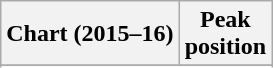<table class="wikitable sortable plainrowheaders">
<tr>
<th>Chart (2015–16)</th>
<th>Peak<br>position</th>
</tr>
<tr>
</tr>
<tr>
</tr>
<tr>
</tr>
<tr>
</tr>
<tr>
</tr>
<tr>
</tr>
</table>
